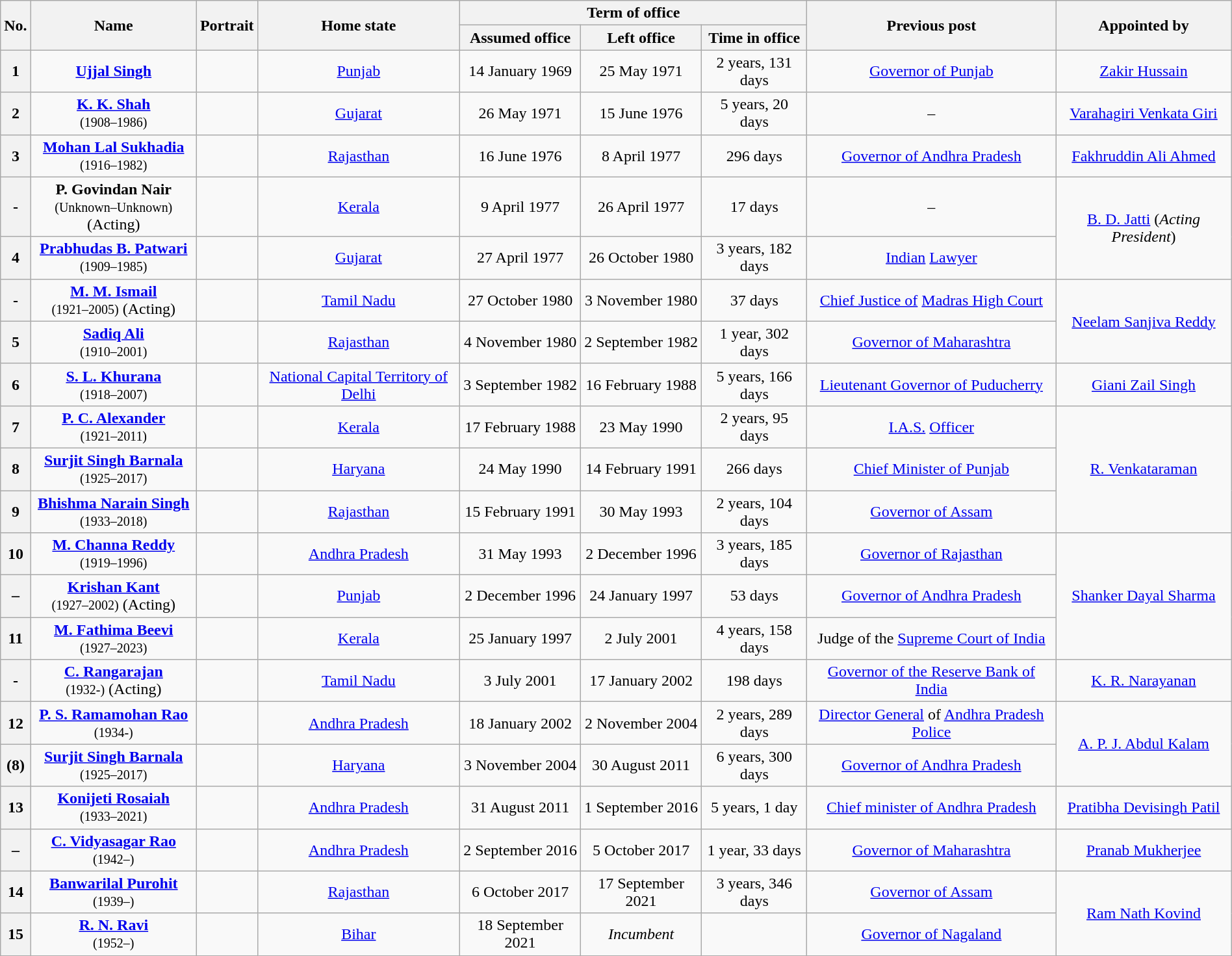<table class="wikitable sortable" style="width:100%; text-align:center">
<tr>
<th rowspan=2>No.</th>
<th rowspan="2">Name<br></th>
<th rowspan="2">Portrait</th>
<th rowspan=2>Home state</th>
<th colspan=3>Term of office</th>
<th rowspan=2>Previous post</th>
<th rowspan=2>Appointed by</th>
</tr>
<tr>
<th>Assumed office</th>
<th>Left office</th>
<th>Time in office</th>
</tr>
<tr>
<th>1</th>
<td><strong><a href='#'>Ujjal Singh</a></strong><br></td>
<td></td>
<td><a href='#'>Punjab</a></td>
<td>14 January 1969</td>
<td>25 May 1971</td>
<td>2 years, 131 days</td>
<td><a href='#'>Governor of Punjab</a></td>
<td><a href='#'>Zakir Hussain</a></td>
</tr>
<tr>
<th>2</th>
<td><strong><a href='#'>K. K. Shah</a></strong><br><small>(1908–1986)</small></td>
<td></td>
<td><a href='#'>Gujarat</a></td>
<td>26 May 1971</td>
<td>15 June 1976</td>
<td>5 years, 20 days</td>
<td>–</td>
<td><a href='#'>Varahagiri Venkata Giri</a></td>
</tr>
<tr>
<th>3</th>
<td><strong><a href='#'>Mohan Lal Sukhadia</a></strong><br><small>(1916–1982)</small></td>
<td></td>
<td><a href='#'>Rajasthan</a></td>
<td>16 June 1976</td>
<td>8 April 1977</td>
<td>296 days</td>
<td><a href='#'>Governor of Andhra Pradesh</a></td>
<td><a href='#'>Fakhruddin Ali Ahmed</a></td>
</tr>
<tr>
<th>-</th>
<td><strong>P. Govindan Nair</strong><br><small>(Unknown–Unknown)</small>(Acting)</td>
<td></td>
<td><a href='#'>Kerala</a></td>
<td>9 April 1977</td>
<td>26 April 1977</td>
<td>17 days</td>
<td>–</td>
<td rowspan=2><a href='#'>B. D. Jatti</a> (<em>Acting President</em>)</td>
</tr>
<tr>
<th>4</th>
<td><strong><a href='#'>Prabhudas B. Patwari</a></strong><br><small>(1909–1985)</small></td>
<td></td>
<td><a href='#'>Gujarat</a></td>
<td>27 April 1977</td>
<td>26 October 1980</td>
<td>3 years, 182 days</td>
<td><a href='#'>Indian</a> <a href='#'>Lawyer</a></td>
</tr>
<tr>
<th>-</th>
<td><strong><a href='#'>M. M. Ismail</a></strong><br><small>(1921–2005)</small> (Acting)</td>
<td></td>
<td><a href='#'>Tamil Nadu</a></td>
<td>27 October 1980</td>
<td>3 November 1980</td>
<td>37 days</td>
<td><a href='#'>Chief Justice of</a> <a href='#'>Madras High Court</a></td>
<td rowspan=2><a href='#'>Neelam Sanjiva Reddy</a></td>
</tr>
<tr>
<th>5</th>
<td><strong><a href='#'>Sadiq Ali</a></strong><br><small>(1910–2001)</small></td>
<td></td>
<td><a href='#'>Rajasthan</a></td>
<td>4 November 1980</td>
<td>2 September 1982</td>
<td>1 year, 302 days</td>
<td><a href='#'>Governor of Maharashtra</a></td>
</tr>
<tr>
<th>6</th>
<td><strong><a href='#'>S. L. Khurana</a></strong><br><small>(1918–2007)</small></td>
<td></td>
<td><a href='#'>National Capital Territory of Delhi</a></td>
<td>3 September 1982</td>
<td>16 February 1988</td>
<td>5 years, 166 days</td>
<td><a href='#'>Lieutenant Governor of Puducherry</a></td>
<td><a href='#'>Giani Zail Singh</a></td>
</tr>
<tr>
<th>7</th>
<td><strong><a href='#'>P. C. Alexander</a></strong><br><small>(1921–2011)</small></td>
<td></td>
<td><a href='#'>Kerala</a></td>
<td>17 February 1988</td>
<td>23 May 1990</td>
<td>2 years, 95 days</td>
<td><a href='#'>I.A.S.</a> <a href='#'>Officer</a></td>
<td rowspan=3><a href='#'>R. Venkataraman</a></td>
</tr>
<tr>
<th>8</th>
<td><strong><a href='#'>Surjit Singh Barnala</a></strong><br><small>(1925–2017)</small></td>
<td></td>
<td><a href='#'>Haryana</a></td>
<td>24 May 1990</td>
<td>14 February 1991</td>
<td>266 days</td>
<td><a href='#'>Chief Minister of Punjab</a></td>
</tr>
<tr>
<th>9</th>
<td><strong><a href='#'>Bhishma Narain Singh</a></strong><br><small>(1933–2018)</small></td>
<td></td>
<td><a href='#'>Rajasthan</a></td>
<td>15 February 1991</td>
<td>30 May 1993</td>
<td>2 years, 104 days</td>
<td><a href='#'>Governor of Assam</a></td>
</tr>
<tr>
<th>10</th>
<td><strong><a href='#'>M. Channa Reddy</a></strong><br><small>(1919–1996)</small></td>
<td></td>
<td><a href='#'>Andhra Pradesh</a></td>
<td>31 May 1993</td>
<td>2 December 1996</td>
<td>3 years, 185 days</td>
<td><a href='#'>Governor of Rajasthan</a></td>
<td rowspan=3><a href='#'>Shanker Dayal Sharma</a></td>
</tr>
<tr>
<th>–</th>
<td><strong><a href='#'>Krishan Kant</a></strong><br><small>(1927–2002)</small> (Acting)</td>
<td></td>
<td><a href='#'>Punjab</a></td>
<td>2 December 1996</td>
<td>24 January 1997</td>
<td>53 days</td>
<td><a href='#'>Governor of Andhra Pradesh</a></td>
</tr>
<tr>
<th>11</th>
<td><strong><a href='#'>M. Fathima Beevi</a></strong><br><small>(1927–2023)</small></td>
<td></td>
<td><a href='#'>Kerala</a></td>
<td>25 January 1997</td>
<td>2 July 2001</td>
<td>4 years, 158 days</td>
<td>Judge of the <a href='#'>Supreme Court of India</a></td>
</tr>
<tr>
<th>-</th>
<td><strong><a href='#'>C. Rangarajan</a></strong><br><small>(1932-)</small> (Acting)</td>
<td></td>
<td><a href='#'>Tamil Nadu</a></td>
<td>3 July 2001</td>
<td>17 January 2002</td>
<td>198 days</td>
<td><a href='#'>Governor of the Reserve Bank of India</a></td>
<td><a href='#'>K. R. Narayanan</a></td>
</tr>
<tr>
<th>12</th>
<td><strong><a href='#'>P. S. Ramamohan Rao</a></strong><br><small>(1934-)</small></td>
<td></td>
<td><a href='#'>Andhra Pradesh</a></td>
<td>18 January 2002</td>
<td>2 November 2004</td>
<td>2 years, 289 days</td>
<td><a href='#'>Director General</a> of <a href='#'>Andhra Pradesh Police</a></td>
<td rowspan=2><a href='#'>A. P. J. Abdul Kalam</a></td>
</tr>
<tr>
<th>(8)</th>
<td><strong><a href='#'>Surjit Singh Barnala</a></strong><br><small>(1925–2017)</small></td>
<td></td>
<td><a href='#'>Haryana</a></td>
<td>3 November 2004</td>
<td>30 August 2011</td>
<td>6 years, 300 days</td>
<td><a href='#'>Governor of Andhra Pradesh</a></td>
</tr>
<tr>
<th>13</th>
<td><strong><a href='#'>Konijeti Rosaiah</a></strong><br><small>(1933–2021)</small></td>
<td></td>
<td><a href='#'>Andhra Pradesh</a></td>
<td>31 August 2011</td>
<td>1 September 2016</td>
<td>5 years, 1 day</td>
<td><a href='#'>Chief minister of Andhra Pradesh</a></td>
<td><a href='#'>Pratibha Devisingh Patil</a></td>
</tr>
<tr>
<th>–</th>
<td><strong><a href='#'>C. Vidyasagar Rao</a></strong><br><small>(1942–)</small></td>
<td></td>
<td><a href='#'>Andhra Pradesh</a></td>
<td>2 September 2016</td>
<td>5 October 2017</td>
<td>1 year, 33 days</td>
<td><a href='#'>Governor of Maharashtra</a></td>
<td><a href='#'>Pranab Mukherjee</a></td>
</tr>
<tr>
<th>14</th>
<td><strong><a href='#'>Banwarilal Purohit</a></strong><br><small>(1939–)</small></td>
<td></td>
<td><a href='#'>Rajasthan</a></td>
<td>6 October 2017</td>
<td>17 September 2021</td>
<td>3 years, 346 days</td>
<td><a href='#'>Governor of Assam</a></td>
<td rowspan=2><a href='#'>Ram Nath Kovind</a></td>
</tr>
<tr>
<th>15</th>
<td><strong><a href='#'>R. N. Ravi</a></strong><br><small>(1952–)</small></td>
<td></td>
<td><a href='#'>Bihar</a></td>
<td>18 September 2021</td>
<td><em>Incumbent</em></td>
<td></td>
<td><a href='#'>Governor of Nagaland</a></td>
</tr>
</table>
